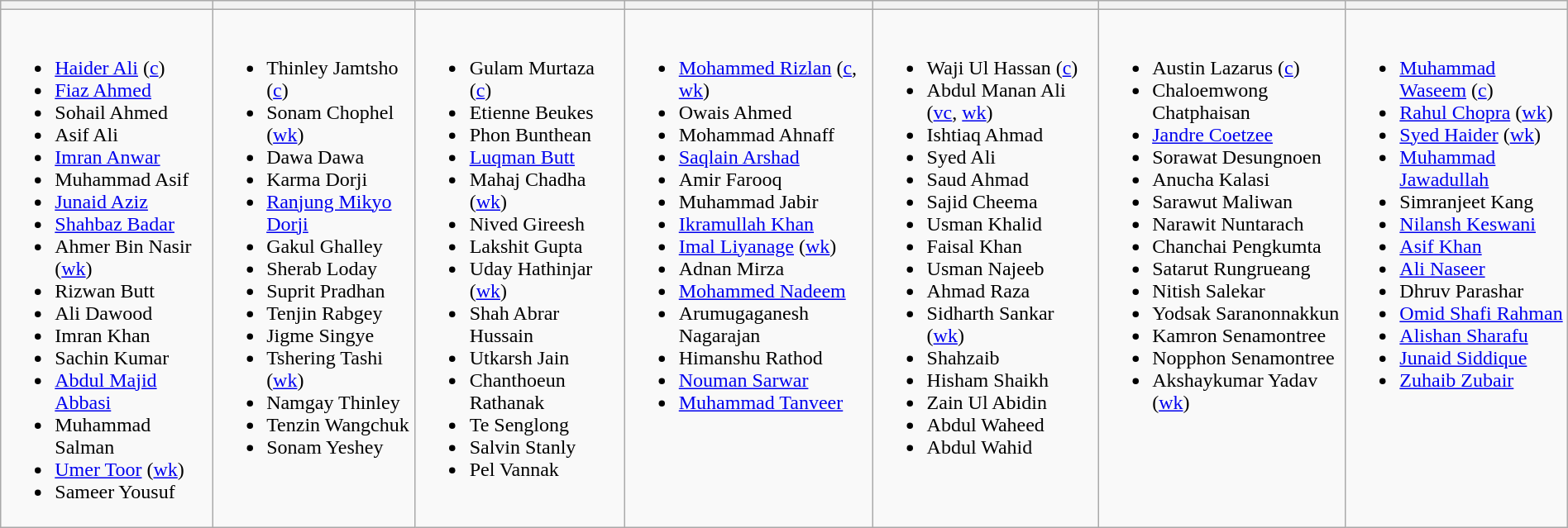<table class="wikitable" style="text-align:left; margin:auto">
<tr>
<th></th>
<th></th>
<th></th>
<th></th>
<th></th>
<th></th>
<th></th>
</tr>
<tr>
<td valign=top><br><ul><li><a href='#'>Haider Ali</a> (<a href='#'>c</a>)</li><li><a href='#'>Fiaz Ahmed</a></li><li>Sohail Ahmed</li><li>Asif Ali</li><li><a href='#'>Imran Anwar</a></li><li>Muhammad Asif</li><li><a href='#'>Junaid Aziz</a></li><li><a href='#'>Shahbaz Badar</a></li><li>Ahmer Bin Nasir (<a href='#'>wk</a>)</li><li>Rizwan Butt</li><li>Ali Dawood</li><li>Imran Khan</li><li>Sachin Kumar</li><li><a href='#'>Abdul Majid Abbasi</a></li><li>Muhammad Salman</li><li><a href='#'>Umer Toor</a> (<a href='#'>wk</a>)</li><li>Sameer Yousuf</li></ul></td>
<td valign=top><br><ul><li>Thinley Jamtsho (<a href='#'>c</a>)</li><li>Sonam Chophel (<a href='#'>wk</a>)</li><li>Dawa Dawa</li><li>Karma Dorji</li><li><a href='#'>Ranjung Mikyo Dorji</a></li><li>Gakul Ghalley</li><li>Sherab Loday</li><li>Suprit Pradhan</li><li>Tenjin Rabgey</li><li>Jigme Singye</li><li>Tshering Tashi (<a href='#'>wk</a>)</li><li>Namgay Thinley</li><li>Tenzin Wangchuk</li><li>Sonam Yeshey</li></ul></td>
<td valign=top><br><ul><li>Gulam Murtaza (<a href='#'>c</a>)</li><li>Etienne Beukes</li><li>Phon Bunthean</li><li><a href='#'>Luqman Butt</a></li><li>Mahaj Chadha (<a href='#'>wk</a>)</li><li>Nived Gireesh</li><li>Lakshit Gupta</li><li>Uday Hathinjar (<a href='#'>wk</a>)</li><li>Shah Abrar Hussain</li><li>Utkarsh Jain</li><li>Chanthoeun Rathanak</li><li>Te Senglong</li><li>Salvin Stanly</li><li>Pel Vannak</li></ul></td>
<td valign=top><br><ul><li><a href='#'>Mohammed Rizlan</a> (<a href='#'>c</a>, <a href='#'>wk</a>)</li><li>Owais Ahmed</li><li>Mohammad Ahnaff</li><li><a href='#'>Saqlain Arshad</a></li><li>Amir Farooq</li><li>Muhammad Jabir</li><li><a href='#'>Ikramullah Khan</a></li><li><a href='#'>Imal Liyanage</a> (<a href='#'>wk</a>)</li><li>Adnan Mirza</li><li><a href='#'>Mohammed Nadeem</a></li><li>Arumugaganesh Nagarajan</li><li>Himanshu Rathod</li><li><a href='#'>Nouman Sarwar</a></li><li><a href='#'>Muhammad Tanveer</a></li></ul></td>
<td valign=top><br><ul><li>Waji Ul Hassan (<a href='#'>c</a>)</li><li>Abdul Manan Ali (<a href='#'>vc</a>, <a href='#'>wk</a>)</li><li>Ishtiaq Ahmad</li><li>Syed Ali</li><li>Saud Ahmad</li><li>Sajid Cheema</li><li>Usman Khalid</li><li>Faisal Khan</li><li>Usman Najeeb</li><li>Ahmad Raza</li><li>Sidharth Sankar (<a href='#'>wk</a>)</li><li>Shahzaib</li><li>Hisham Shaikh</li><li>Zain Ul Abidin</li><li>Abdul Waheed</li><li>Abdul Wahid</li></ul></td>
<td valign=top><br><ul><li>Austin Lazarus (<a href='#'>c</a>)</li><li>Chaloemwong Chatphaisan</li><li><a href='#'>Jandre Coetzee</a></li><li>Sorawat Desungnoen</li><li>Anucha Kalasi</li><li>Sarawut Maliwan</li><li>Narawit Nuntarach</li><li>Chanchai Pengkumta</li><li>Satarut Rungrueang</li><li>Nitish Salekar</li><li>Yodsak Saranonnakkun</li><li>Kamron Senamontree</li><li>Nopphon Senamontree</li><li>Akshaykumar Yadav (<a href='#'>wk</a>)</li></ul></td>
<td valign=top><br><ul><li><a href='#'>Muhammad Waseem</a> (<a href='#'>c</a>)</li><li><a href='#'>Rahul Chopra</a> (<a href='#'>wk</a>)</li><li><a href='#'>Syed Haider</a> (<a href='#'>wk</a>)</li><li><a href='#'>Muhammad Jawadullah</a></li><li>Simranjeet Kang</li><li><a href='#'>Nilansh Keswani</a></li><li><a href='#'>Asif Khan</a></li><li><a href='#'>Ali Naseer</a></li><li>Dhruv Parashar</li><li><a href='#'>Omid Shafi Rahman</a></li><li><a href='#'>Alishan Sharafu</a></li><li><a href='#'>Junaid Siddique</a></li><li><a href='#'>Zuhaib Zubair</a></li></ul></td>
</tr>
</table>
